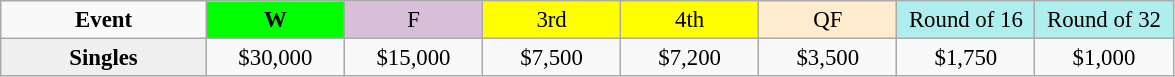<table class=wikitable style=font-size:95%;text-align:center>
<tr>
<td style="width:130px"><strong>Event</strong></td>
<td style="width:85px; background:lime"><strong>W</strong></td>
<td style="width:85px; background:thistle">F</td>
<td style="width:85px; background:#ffff00">3rd</td>
<td style="width:85px; background:#ffff00">4th</td>
<td style="width:85px; background:#ffebcd">QF</td>
<td style="width:85px; background:#afeeee">Round of 16</td>
<td style="width:85px; background:#afeeee">Round of 32</td>
</tr>
<tr>
<th style=background:#efefef>Singles </th>
<td>$30,000</td>
<td>$15,000</td>
<td>$7,500</td>
<td>$7,200</td>
<td>$3,500</td>
<td>$1,750</td>
<td>$1,000</td>
</tr>
</table>
